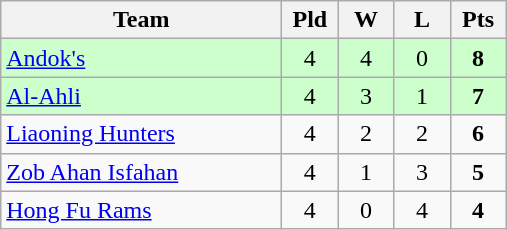<table class=wikitable style="text-align:center">
<tr>
<th width=180>Team</th>
<th width=30>Pld</th>
<th width=30>W</th>
<th width=30>L</th>
<th width=30>Pts</th>
</tr>
<tr bgcolor="#ccffcc">
<td align="left"> <a href='#'>Andok's</a></td>
<td>4</td>
<td>4</td>
<td>0</td>
<td><strong>8</strong></td>
</tr>
<tr bgcolor="#ccffcc">
<td align="left"> <a href='#'>Al-Ahli</a></td>
<td>4</td>
<td>3</td>
<td>1</td>
<td><strong>7</strong></td>
</tr>
<tr>
<td align="left"> <a href='#'>Liaoning Hunters</a></td>
<td>4</td>
<td>2</td>
<td>2</td>
<td><strong>6</strong></td>
</tr>
<tr>
<td align="left"> <a href='#'>Zob Ahan Isfahan</a></td>
<td>4</td>
<td>1</td>
<td>3</td>
<td><strong>5</strong></td>
</tr>
<tr>
<td align="left"> <a href='#'>Hong Fu Rams</a></td>
<td>4</td>
<td>0</td>
<td>4</td>
<td><strong>4</strong></td>
</tr>
</table>
